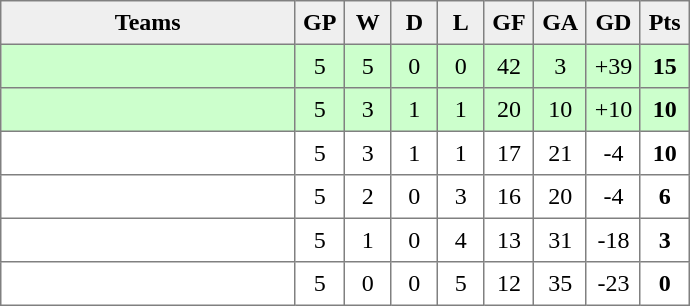<table style=border-collapse:collapse border=1 cellspacing=0 cellpadding=5>
<tr align=center bgcolor=#efefef>
<th width=185>Teams</th>
<th width=20>GP</th>
<th width=20>W</th>
<th width=20>D</th>
<th width=20>L</th>
<th width=20>GF</th>
<th width=20>GA</th>
<th width=20>GD</th>
<th width=20>Pts</th>
</tr>
<tr align=center bgcolor="ccffcc">
<td style="text-align:left;"></td>
<td>5</td>
<td>5</td>
<td>0</td>
<td>0</td>
<td>42</td>
<td>3</td>
<td>+39</td>
<td><strong>15</strong></td>
</tr>
<tr align=center bgcolor="ccffcc">
<td style="text-align:left;"></td>
<td>5</td>
<td>3</td>
<td>1</td>
<td>1</td>
<td>20</td>
<td>10</td>
<td>+10</td>
<td><strong>10</strong></td>
</tr>
<tr align=center>
<td style="text-align:left;"></td>
<td>5</td>
<td>3</td>
<td>1</td>
<td>1</td>
<td>17</td>
<td>21</td>
<td>-4</td>
<td><strong>10</strong></td>
</tr>
<tr align=center>
<td style="text-align:left;"></td>
<td>5</td>
<td>2</td>
<td>0</td>
<td>3</td>
<td>16</td>
<td>20</td>
<td>-4</td>
<td><strong>6</strong></td>
</tr>
<tr align=center>
<td style="text-align:left;"></td>
<td>5</td>
<td>1</td>
<td>0</td>
<td>4</td>
<td>13</td>
<td>31</td>
<td>-18</td>
<td><strong>3</strong></td>
</tr>
<tr align=center>
<td style="text-align:left;"></td>
<td>5</td>
<td>0</td>
<td>0</td>
<td>5</td>
<td>12</td>
<td>35</td>
<td>-23</td>
<td><strong>0</strong></td>
</tr>
</table>
